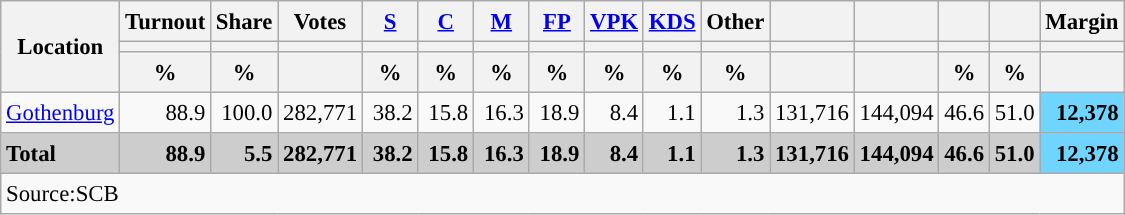<table class="wikitable sortable" style="text-align:right; font-size:95%; line-height:20px;">
<tr>
<th rowspan="3">Location</th>
<th>Turnout</th>
<th>Share</th>
<th>Votes</th>
<th width="30px" class="unsortable"><a href='#'>S</a></th>
<th width="30px" class="unsortable"><a href='#'>C</a></th>
<th width="30px" class="unsortable"><a href='#'>M</a></th>
<th width="30px" class="unsortable"><a href='#'>FP</a></th>
<th width="30px" class="unsortable"><a href='#'>VPK</a></th>
<th width="30px" class="unsortable"><a href='#'>KDS</a></th>
<th width="30px" class="unsortable">Other</th>
<th></th>
<th></th>
<th></th>
<th></th>
<th>Margin</th>
</tr>
<tr>
<th></th>
<th></th>
<th></th>
<th style="background:"></th>
<th style="background:"></th>
<th style="background:"></th>
<th style="background:"></th>
<th style="background:"></th>
<th style="background:"></th>
<th style="background:"></th>
<th style="background:"></th>
<th style="background:"></th>
<th style="background:"></th>
<th style="background:"></th>
<th></th>
</tr>
<tr>
<th data-sort-type="number">%</th>
<th data-sort-type="number">%</th>
<th></th>
<th data-sort-type="number">%</th>
<th data-sort-type="number">%</th>
<th data-sort-type="number">%</th>
<th data-sort-type="number">%</th>
<th data-sort-type="number">%</th>
<th data-sort-type="number">%</th>
<th data-sort-type="number">%</th>
<th data-sort-type="number"></th>
<th data-sort-type="number"></th>
<th data-sort-type="number">%</th>
<th data-sort-type="number">%</th>
<th data-sort-type="number"></th>
</tr>
<tr>
<td align=left><a href='#'>Gothenburg</a></td>
<td>88.9</td>
<td>100.0</td>
<td>282,771</td>
<td>38.2</td>
<td>15.8</td>
<td>16.3</td>
<td>18.9</td>
<td>8.4</td>
<td>1.1</td>
<td>1.3</td>
<td>131,716</td>
<td>144,094</td>
<td>46.6</td>
<td>51.0</td>
<td bgcolor=#6fd5fe><strong>12,378</strong></td>
</tr>
<tr style="background:#CDCDCD;">
<td align=left><strong>Total</strong></td>
<td><strong>88.9</strong></td>
<td><strong>5.5</strong></td>
<td><strong>282,771</strong></td>
<td><strong>38.2</strong></td>
<td><strong>15.8</strong></td>
<td><strong>16.3</strong></td>
<td><strong>18.9</strong></td>
<td><strong>8.4</strong></td>
<td><strong>1.1</strong></td>
<td><strong>1.3</strong></td>
<td><strong>131,716</strong></td>
<td><strong>144,094</strong></td>
<td><strong>46.6</strong></td>
<td><strong>51.0</strong></td>
<td bgcolor=#6fd5fe><strong>12,378</strong></td>
</tr>
<tr>
<td align=left colspan=16>Source:SCB </td>
</tr>
</table>
